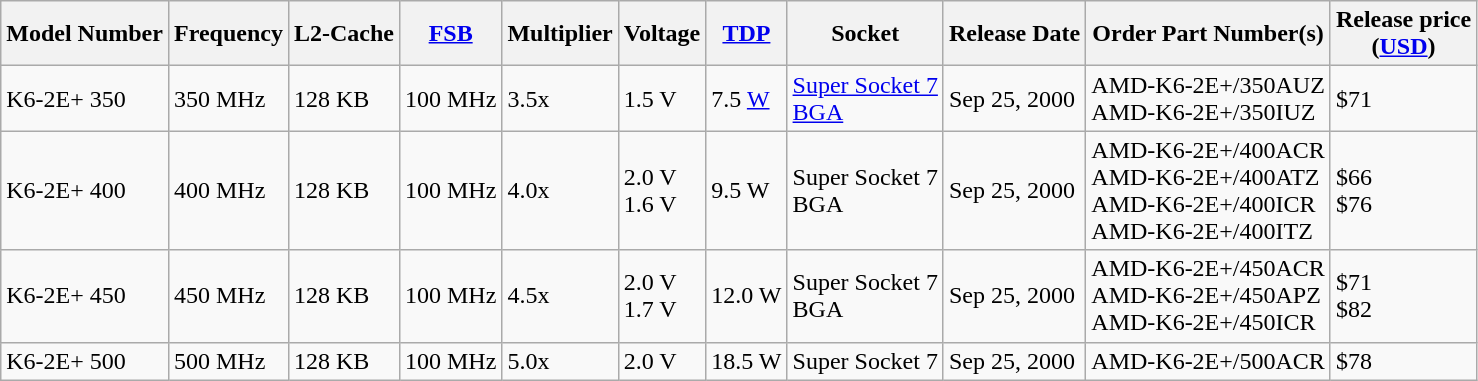<table class="wikitable">
<tr>
<th>Model Number</th>
<th>Frequency</th>
<th>L2-Cache</th>
<th><a href='#'>FSB</a></th>
<th>Multiplier</th>
<th>Voltage</th>
<th><a href='#'>TDP</a></th>
<th>Socket</th>
<th>Release Date</th>
<th>Order Part Number(s)</th>
<th>Release price<br>(<a href='#'>USD</a>)</th>
</tr>
<tr>
<td>K6-2E+ 350</td>
<td>350 MHz</td>
<td>128 KB</td>
<td>100 MHz</td>
<td>3.5x</td>
<td>1.5 V</td>
<td>7.5 <a href='#'>W</a></td>
<td><a href='#'>Super Socket 7</a><br><a href='#'>BGA</a></td>
<td>Sep 25, 2000</td>
<td>AMD-K6-2E+/350AUZ<br>AMD-K6-2E+/350IUZ</td>
<td>$71</td>
</tr>
<tr>
<td>K6-2E+ 400</td>
<td>400 MHz</td>
<td>128 KB</td>
<td>100 MHz</td>
<td>4.0x</td>
<td>2.0 V<br>1.6 V</td>
<td>9.5 W</td>
<td>Super Socket 7<br>BGA</td>
<td>Sep 25, 2000</td>
<td>AMD-K6-2E+/400ACR<br>AMD-K6-2E+/400ATZ<br>AMD-K6-2E+/400ICR<br>AMD-K6-2E+/400ITZ</td>
<td>$66<br>$76</td>
</tr>
<tr>
<td>K6-2E+ 450</td>
<td>450 MHz</td>
<td>128 KB</td>
<td>100 MHz</td>
<td>4.5x</td>
<td>2.0 V<br>1.7 V</td>
<td>12.0 W</td>
<td>Super Socket 7<br>BGA</td>
<td>Sep 25, 2000</td>
<td>AMD-K6-2E+/450ACR<br>AMD-K6-2E+/450APZ<br>AMD-K6-2E+/450ICR</td>
<td>$71<br>$82</td>
</tr>
<tr>
<td>K6-2E+ 500</td>
<td>500 MHz</td>
<td>128 KB</td>
<td>100 MHz</td>
<td>5.0x</td>
<td>2.0 V</td>
<td>18.5 W</td>
<td>Super Socket 7</td>
<td>Sep 25, 2000</td>
<td>AMD-K6-2E+/500ACR</td>
<td>$78</td>
</tr>
</table>
